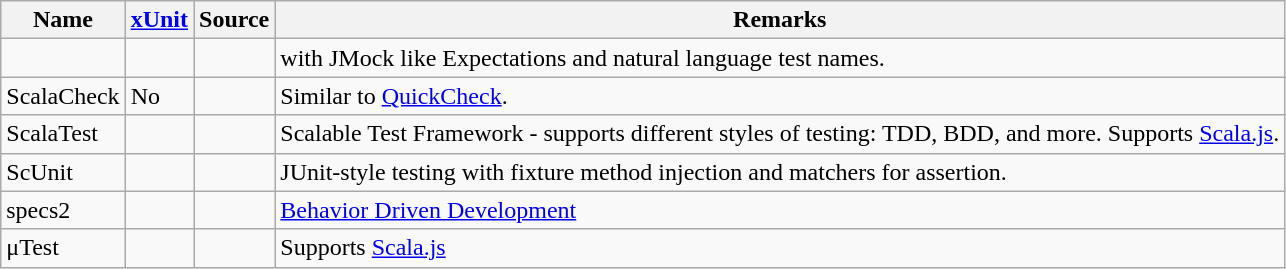<table class="wikitable sortable">
<tr>
<th>Name</th>
<th><a href='#'>xUnit</a></th>
<th>Source</th>
<th>Remarks</th>
</tr>
<tr>
<td></td>
<td></td>
<td></td>
<td>with JMock like Expectations and natural language test names.</td>
</tr>
<tr>
<td>ScalaCheck</td>
<td>No</td>
<td></td>
<td>Similar to <a href='#'>QuickCheck</a>.</td>
</tr>
<tr>
<td>ScalaTest</td>
<td></td>
<td></td>
<td>Scalable Test Framework - supports different styles of testing: TDD, BDD, and more. Supports <a href='#'>Scala.js</a>.</td>
</tr>
<tr>
<td>ScUnit</td>
<td></td>
<td></td>
<td>JUnit-style testing with fixture method injection and matchers for assertion.</td>
</tr>
<tr>
<td>specs2</td>
<td></td>
<td></td>
<td><a href='#'>Behavior Driven Development</a></td>
</tr>
<tr>
<td>μTest</td>
<td></td>
<td></td>
<td>Supports <a href='#'>Scala.js</a></td>
</tr>
</table>
